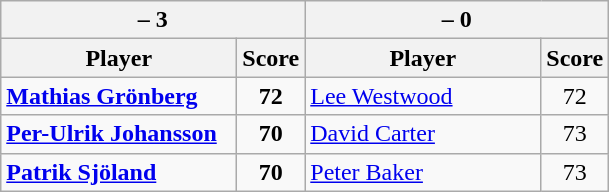<table class=wikitable>
<tr>
<th colspan=2> – 3</th>
<th colspan=2> – 0</th>
</tr>
<tr>
<th width=150>Player</th>
<th>Score</th>
<th width=150>Player</th>
<th>Score</th>
</tr>
<tr>
<td><strong><a href='#'>Mathias Grönberg</a></strong></td>
<td align=center><strong>72</strong></td>
<td><a href='#'>Lee Westwood</a></td>
<td align=center>72</td>
</tr>
<tr>
<td><strong><a href='#'>Per-Ulrik Johansson</a></strong></td>
<td align=center><strong>70</strong></td>
<td><a href='#'>David Carter</a></td>
<td align=center>73</td>
</tr>
<tr>
<td><strong><a href='#'>Patrik Sjöland</a></strong></td>
<td align=center><strong>70</strong></td>
<td><a href='#'>Peter Baker</a></td>
<td align=center>73</td>
</tr>
</table>
